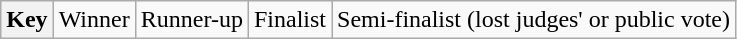<table class="wikitable sortable" |->
<tr>
<th>Key</th>
<td> Winner</td>
<td> Runner-up</td>
<td> Finalist</td>
<td> Semi-finalist (lost judges' or public vote)</td>
</tr>
</table>
